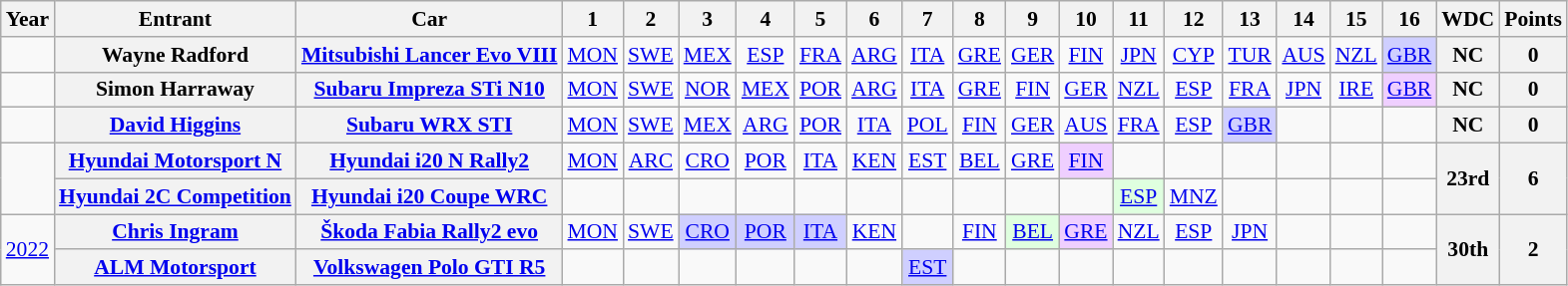<table class="wikitable" style="text-align:center; font-size:90%">
<tr>
<th>Year</th>
<th>Entrant</th>
<th>Car</th>
<th>1</th>
<th>2</th>
<th>3</th>
<th>4</th>
<th>5</th>
<th>6</th>
<th>7</th>
<th>8</th>
<th>9</th>
<th>10</th>
<th>11</th>
<th>12</th>
<th>13</th>
<th>14</th>
<th>15</th>
<th>16</th>
<th>WDC</th>
<th>Points</th>
</tr>
<tr>
<td></td>
<th>Wayne Radford</th>
<th><a href='#'>Mitsubishi Lancer Evo VIII</a></th>
<td><a href='#'>MON</a></td>
<td><a href='#'>SWE</a></td>
<td><a href='#'>MEX</a></td>
<td><a href='#'>ESP</a></td>
<td><a href='#'>FRA</a></td>
<td><a href='#'>ARG</a></td>
<td><a href='#'>ITA</a></td>
<td><a href='#'>GRE</a></td>
<td><a href='#'>GER</a></td>
<td><a href='#'>FIN</a></td>
<td><a href='#'>JPN</a></td>
<td><a href='#'>CYP</a></td>
<td><a href='#'>TUR</a></td>
<td><a href='#'>AUS</a></td>
<td><a href='#'>NZL</a></td>
<td style="background:#CFCFFF"><a href='#'>GBR</a><br></td>
<th>NC</th>
<th>0</th>
</tr>
<tr>
<td></td>
<th>Simon Harraway</th>
<th><a href='#'>Subaru Impreza STi N10</a></th>
<td><a href='#'>MON</a></td>
<td><a href='#'>SWE</a></td>
<td><a href='#'>NOR</a></td>
<td><a href='#'>MEX</a></td>
<td><a href='#'>POR</a></td>
<td><a href='#'>ARG</a></td>
<td><a href='#'>ITA</a></td>
<td><a href='#'>GRE</a></td>
<td><a href='#'>FIN</a></td>
<td><a href='#'>GER</a></td>
<td><a href='#'>NZL</a></td>
<td><a href='#'>ESP</a></td>
<td><a href='#'>FRA</a></td>
<td><a href='#'>JPN</a></td>
<td><a href='#'>IRE</a></td>
<td style="background:#EFCFFF"><a href='#'>GBR</a><br></td>
<th>NC</th>
<th>0</th>
</tr>
<tr>
<td></td>
<th><a href='#'>David Higgins</a></th>
<th><a href='#'>Subaru WRX STI</a></th>
<td><a href='#'>MON</a></td>
<td><a href='#'>SWE</a></td>
<td><a href='#'>MEX</a></td>
<td><a href='#'>ARG</a></td>
<td><a href='#'>POR</a></td>
<td><a href='#'>ITA</a></td>
<td><a href='#'>POL</a></td>
<td><a href='#'>FIN</a></td>
<td><a href='#'>GER</a></td>
<td><a href='#'>AUS</a></td>
<td><a href='#'>FRA</a></td>
<td><a href='#'>ESP</a></td>
<td style="background:#CFCFFF"><a href='#'>GBR</a><br></td>
<td></td>
<td></td>
<td></td>
<th>NC</th>
<th>0</th>
</tr>
<tr>
<td rowspan="2"></td>
<th><a href='#'>Hyundai Motorsport N</a></th>
<th><a href='#'>Hyundai i20 N Rally2</a></th>
<td><a href='#'>MON</a></td>
<td><a href='#'>ARC</a></td>
<td><a href='#'>CRO</a></td>
<td><a href='#'>POR</a></td>
<td><a href='#'>ITA</a></td>
<td><a href='#'>KEN</a></td>
<td><a href='#'>EST</a></td>
<td><a href='#'>BEL</a></td>
<td><a href='#'>GRE</a></td>
<td style="background:#EFCFFF"><a href='#'>FIN</a><br></td>
<td></td>
<td></td>
<td></td>
<td></td>
<td></td>
<td></td>
<th rowspan="2">23rd</th>
<th rowspan="2">6</th>
</tr>
<tr>
<th><a href='#'>Hyundai 2C Competition</a></th>
<th><a href='#'>Hyundai i20 Coupe WRC</a></th>
<td></td>
<td></td>
<td></td>
<td></td>
<td></td>
<td></td>
<td></td>
<td></td>
<td></td>
<td></td>
<td style="background:#DFFFDF"><a href='#'>ESP</a><br></td>
<td><a href='#'>MNZ</a></td>
<td></td>
<td></td>
<td></td>
<td></td>
</tr>
<tr>
<td rowspan="2"><a href='#'>2022</a></td>
<th><a href='#'>Chris Ingram</a></th>
<th><a href='#'>Škoda Fabia Rally2 evo</a></th>
<td><a href='#'>MON</a></td>
<td><a href='#'>SWE</a></td>
<td style="background:#cfcfff;"><a href='#'>CRO</a><br></td>
<td style="background:#cfcfff;"><a href='#'>POR</a><br></td>
<td style="background:#cfcfff;"><a href='#'>ITA</a><br></td>
<td><a href='#'>KEN</a></td>
<td></td>
<td><a href='#'>FIN</a></td>
<td style="background:#DFFFDF"><a href='#'>BEL</a><br></td>
<td style="background:#EFCFFF"><a href='#'>GRE</a><br></td>
<td><a href='#'>NZL</a></td>
<td><a href='#'>ESP</a></td>
<td><a href='#'>JPN</a></td>
<td></td>
<td></td>
<td></td>
<th rowspan="2">30th</th>
<th rowspan="2">2</th>
</tr>
<tr>
<th><a href='#'>ALM Motorsport</a></th>
<th><a href='#'>Volkswagen Polo GTI R5</a></th>
<td></td>
<td></td>
<td></td>
<td></td>
<td></td>
<td></td>
<td style="background:#cfcfff;"><a href='#'>EST</a><br></td>
<td></td>
<td></td>
<td></td>
<td></td>
<td></td>
<td></td>
<td></td>
<td></td>
<td></td>
</tr>
</table>
